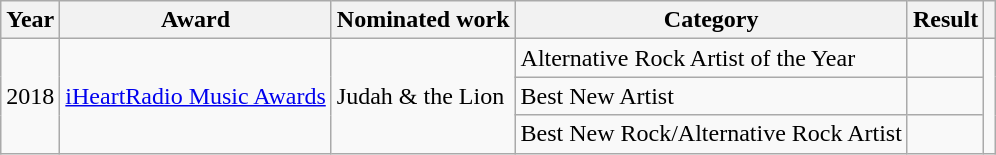<table class="wikitable">
<tr>
<th>Year</th>
<th>Award</th>
<th>Nominated work</th>
<th>Category</th>
<th>Result</th>
<th></th>
</tr>
<tr>
<td rowspan="3">2018</td>
<td rowspan="3"><a href='#'>iHeartRadio Music Awards</a></td>
<td rowspan="3">Judah & the Lion</td>
<td>Alternative Rock Artist of the Year</td>
<td></td>
<td rowspan="3"></td>
</tr>
<tr>
<td>Best New Artist</td>
<td></td>
</tr>
<tr>
<td>Best New Rock/Alternative Rock Artist</td>
<td></td>
</tr>
</table>
